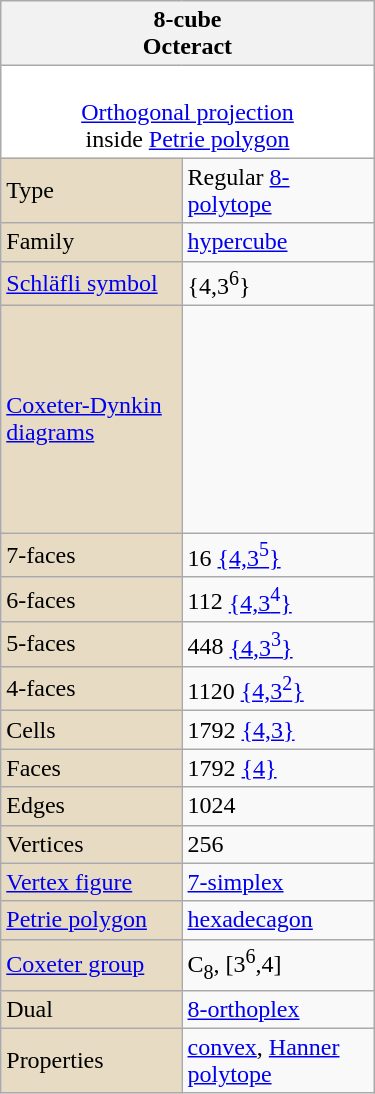<table class="wikitable" align="right" style="margin-left:10px" width="250">
<tr>
<th bgcolor=#e7dcc3 colspan=2>8-cube<br>Octeract</th>
</tr>
<tr>
<td bgcolor=#ffffff align=center colspan=2><br><a href='#'>Orthogonal projection</a><br>inside <a href='#'>Petrie polygon</a></td>
</tr>
<tr>
<td bgcolor=#e7dcc3>Type</td>
<td>Regular <a href='#'>8-polytope</a></td>
</tr>
<tr>
<td bgcolor=#e7dcc3>Family</td>
<td><a href='#'>hypercube</a></td>
</tr>
<tr>
<td bgcolor=#e7dcc3><a href='#'>Schläfli symbol</a></td>
<td>{4,3<sup>6</sup>}</td>
</tr>
<tr>
<td bgcolor=#e7dcc3><a href='#'>Coxeter-Dynkin diagrams</a></td>
<td><br><br><br>
<br>
<br>
<br>
<br>
<br>
</td>
</tr>
<tr>
<td bgcolor=#e7dcc3>7-faces</td>
<td>16 <a href='#'>{4,3<sup>5</sup>}</a></td>
</tr>
<tr>
<td bgcolor=#e7dcc3>6-faces</td>
<td>112 <a href='#'>{4,3<sup>4</sup>}</a></td>
</tr>
<tr>
<td bgcolor=#e7dcc3>5-faces</td>
<td>448 <a href='#'>{4,3<sup>3</sup>}</a></td>
</tr>
<tr>
<td bgcolor=#e7dcc3>4-faces</td>
<td>1120 <a href='#'>{4,3<sup>2</sup>}</a></td>
</tr>
<tr>
<td bgcolor=#e7dcc3>Cells</td>
<td>1792 <a href='#'>{4,3}</a></td>
</tr>
<tr>
<td bgcolor=#e7dcc3>Faces</td>
<td>1792 <a href='#'>{4}</a></td>
</tr>
<tr>
<td bgcolor=#e7dcc3>Edges</td>
<td>1024</td>
</tr>
<tr>
<td bgcolor=#e7dcc3>Vertices</td>
<td>256</td>
</tr>
<tr>
<td bgcolor=#e7dcc3><a href='#'>Vertex figure</a></td>
<td><a href='#'>7-simplex</a> </td>
</tr>
<tr>
<td bgcolor=#e7dcc3><a href='#'>Petrie polygon</a></td>
<td><a href='#'>hexadecagon</a></td>
</tr>
<tr>
<td bgcolor=#e7dcc3><a href='#'>Coxeter group</a></td>
<td>C<sub>8</sub>, [3<sup>6</sup>,4]</td>
</tr>
<tr>
<td bgcolor=#e7dcc3>Dual</td>
<td><a href='#'>8-orthoplex</a> </td>
</tr>
<tr>
<td bgcolor=#e7dcc3>Properties</td>
<td><a href='#'>convex</a>, <a href='#'>Hanner polytope</a></td>
</tr>
</table>
